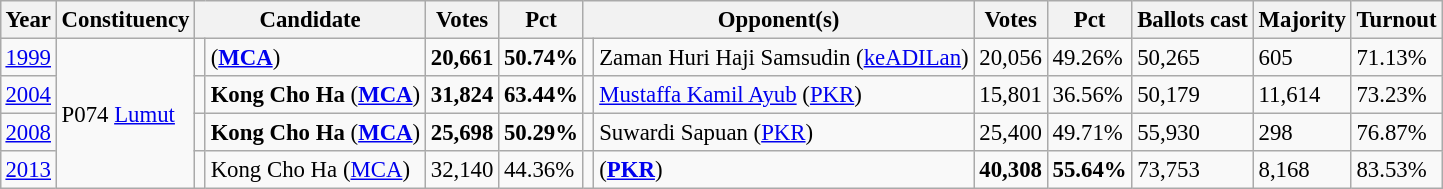<table class="wikitable" style="margin:0.5em ; font-size:95%">
<tr>
<th>Year</th>
<th>Constituency</th>
<th colspan=2>Candidate</th>
<th>Votes</th>
<th>Pct</th>
<th colspan=2>Opponent(s)</th>
<th>Votes</th>
<th>Pct</th>
<th>Ballots cast</th>
<th>Majority</th>
<th>Turnout</th>
</tr>
<tr>
<td><a href='#'>1999</a></td>
<td rowspan=4>P074 <a href='#'>Lumut</a></td>
<td></td>
<td> (<a href='#'><strong>MCA</strong></a>)</td>
<td align="right"><strong>20,661</strong></td>
<td><strong>50.74%</strong></td>
<td></td>
<td>Zaman Huri Haji Samsudin (<a href='#'>keADILan</a>)</td>
<td align="right">20,056</td>
<td>49.26%</td>
<td>50,265</td>
<td>605</td>
<td>71.13%</td>
</tr>
<tr>
<td><a href='#'>2004</a></td>
<td></td>
<td><strong>Kong Cho Ha</strong> (<a href='#'><strong>MCA</strong></a>)</td>
<td align="right"><strong>31,824</strong></td>
<td><strong>63.44%</strong></td>
<td></td>
<td><a href='#'>Mustaffa Kamil Ayub</a> (<a href='#'>PKR</a>)</td>
<td align="right">15,801</td>
<td>36.56%</td>
<td>50,179</td>
<td>11,614</td>
<td>73.23%</td>
</tr>
<tr>
<td><a href='#'>2008</a></td>
<td></td>
<td><strong>Kong Cho Ha</strong> (<a href='#'><strong>MCA</strong></a>)</td>
<td align="right"><strong>25,698</strong></td>
<td><strong>50.29%</strong></td>
<td></td>
<td>Suwardi Sapuan (<a href='#'>PKR</a>)</td>
<td align="right">25,400</td>
<td>49.71%</td>
<td>55,930</td>
<td>298</td>
<td>76.87%</td>
</tr>
<tr>
<td><a href='#'>2013</a></td>
<td></td>
<td>Kong Cho Ha (<a href='#'>MCA</a>)</td>
<td align="right">32,140</td>
<td>44.36%</td>
<td></td>
<td>  (<a href='#'><strong>PKR</strong></a>)</td>
<td align="right"><strong>40,308</strong></td>
<td><strong>55.64%</strong></td>
<td>73,753</td>
<td>8,168</td>
<td>83.53%</td>
</tr>
</table>
